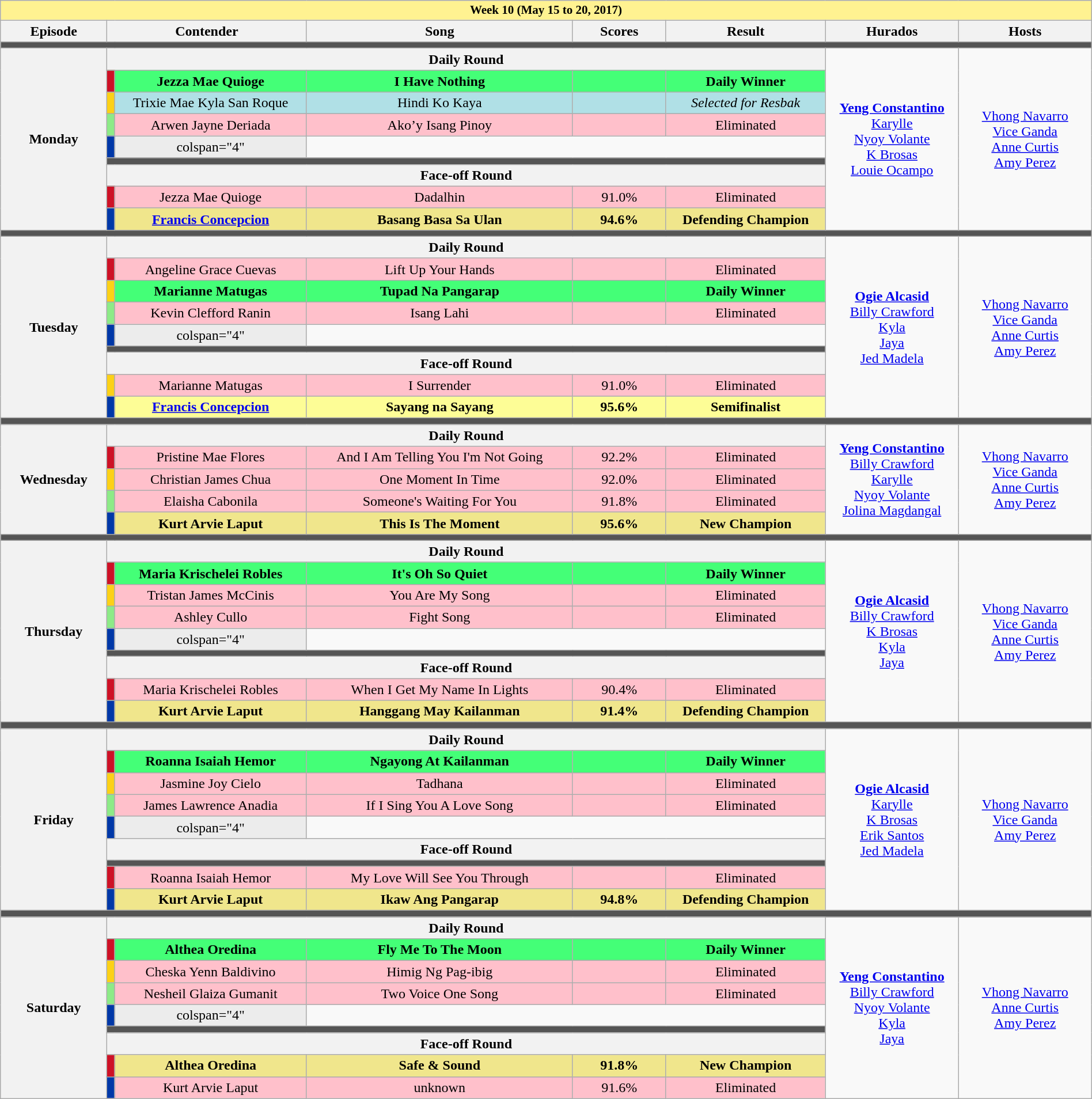<table class="wikitable mw-collapsible mw-collapsed" style="width:100%; text-align:center;;">
<tr>
<th colspan="8"  style="background-color:#fff291;font-size:14px">Week 10 (May 15 to 20, 2017)</th>
</tr>
<tr>
<th width="8%">Episode</th>
<th colspan="2" width="15%">Contender</th>
<th width="20%">Song</th>
<th width="7%">Scores</th>
<th width="12%">Result</th>
<th width="10%">Hurados</th>
<th width="10%">Hosts</th>
</tr>
<tr>
<td colspan="8" style="background:#555;"></td>
</tr>
<tr>
<th rowspan="9">Monday<br></th>
<th colspan="5">Daily Round</th>
<td rowspan="9"><strong><a href='#'>Yeng Constantino</a></strong><br><a href='#'>Karylle</a><br><a href='#'>Nyoy Volante</a><br><a href='#'>K Brosas</a><br><a href='#'>Louie Ocampo</a></td>
<td rowspan="9"><a href='#'>Vhong Navarro</a><br><a href='#'>Vice Ganda</a><br><a href='#'>Anne Curtis</a><br><a href='#'>Amy Perez</a></td>
</tr>
<tr style="background:#44FF77" |>
<td style="background:#CE1126"></td>
<td><strong>Jezza Mae Quioge</strong></td>
<td><strong>I Have Nothing</strong></td>
<td></td>
<td><strong>Daily Winner</strong></td>
</tr>
<tr style="background:#B0E0E6" |>
<td style="background:#FCD116"></td>
<td>Trixie Mae Kyla San Roque</td>
<td>Hindi Ko Kaya</td>
<td></td>
<td><em>Selected for Resbak</em></td>
</tr>
<tr style="background:pink">
<td style="background:#8DEB87"></td>
<td>Arwen Jayne Deriada</td>
<td>Ako’y Isang Pinoy</td>
<td></td>
<td>Eliminated</td>
</tr>
<tr style="background:#ECECEC" |>
<td style="background:#0038A8"></td>
<td>colspan="4" </td>
</tr>
<tr>
<td colspan="5" style="background:#555;"></td>
</tr>
<tr>
<th colspan="5">Face-off Round</th>
</tr>
<tr style="background:pink">
<td style="background:#CE1126"></td>
<td>Jezza Mae Quioge</td>
<td>Dadalhin</td>
<td>91.0%</td>
<td>Eliminated</td>
</tr>
<tr style="background:#F0E68C">
<td style="background:#0038A8"></td>
<td><strong><a href='#'>Francis Concepcion</a></strong></td>
<td><strong>Basang Basa Sa Ulan</strong></td>
<td><strong>94.6%</strong></td>
<td><strong>Defending Champion</strong></td>
</tr>
<tr>
<td colspan="8" style="background:#555;"></td>
</tr>
<tr>
<th rowspan="9">Tuesday<br></th>
<th colspan="5">Daily Round</th>
<td rowspan="9"><strong><a href='#'>Ogie Alcasid</a></strong><br><a href='#'>Billy Crawford</a><br><a href='#'>Kyla</a><br><a href='#'>Jaya</a><br><a href='#'>Jed Madela</a></td>
<td rowspan="9"><a href='#'>Vhong Navarro</a><br><a href='#'>Vice Ganda</a><br><a href='#'>Anne Curtis</a><br><a href='#'>Amy Perez</a></td>
</tr>
<tr style="background:pink">
<td style="background:#CE1126"></td>
<td>Angeline Grace Cuevas</td>
<td>Lift Up Your Hands</td>
<td></td>
<td>Eliminated</td>
</tr>
<tr style="background:#44FF77" |>
<td style="background:#FCD116"></td>
<td><strong>Marianne Matugas</strong></td>
<td><strong>Tupad Na Pangarap</strong></td>
<td></td>
<td><strong>Daily Winner</strong></td>
</tr>
<tr style="background:pink">
<td style="background:#8DEB87"></td>
<td>Kevin Clefford Ranin</td>
<td>Isang Lahi</td>
<td></td>
<td>Eliminated</td>
</tr>
<tr style="background:#ECECEC" |>
<td style="background:#0038A8"></td>
<td>colspan="4" </td>
</tr>
<tr>
<td colspan="5" style="background:#555;"></td>
</tr>
<tr>
<th colspan="5">Face-off Round</th>
</tr>
<tr style="background:pink">
<td style="background:#FCD116"></td>
<td>Marianne Matugas</td>
<td>I Surrender</td>
<td>91.0%</td>
<td>Eliminated</td>
</tr>
<tr style="background:#FDFD96">
<td style="background:#0038A8"></td>
<td><strong><a href='#'>Francis Concepcion</a></strong></td>
<td><strong>Sayang na Sayang</strong></td>
<td><strong>95.6%</strong></td>
<td><strong>Semifinalist</strong></td>
</tr>
<tr>
<td colspan="8" style="background:#555;"></td>
</tr>
<tr>
<th rowspan="5">Wednesday<br></th>
<th colspan="5">Daily Round</th>
<td rowspan="5"><strong><a href='#'>Yeng Constantino</a></strong><br><a href='#'>Billy Crawford</a><br><a href='#'>Karylle</a><br><a href='#'>Nyoy Volante</a><br><a href='#'>Jolina Magdangal</a></td>
<td rowspan="5"><a href='#'>Vhong Navarro</a><br><a href='#'>Vice Ganda</a><br><a href='#'>Anne Curtis</a><br><a href='#'>Amy Perez</a></td>
</tr>
<tr style="background:pink">
<td style="background:#CE1126"></td>
<td>Pristine Mae Flores</td>
<td>And I Am Telling You I'm Not Going</td>
<td>92.2%</td>
<td>Eliminated</td>
</tr>
<tr style="background:pink">
<td style="background:#FCD116"></td>
<td>Christian James Chua</td>
<td>One Moment In Time</td>
<td>92.0%</td>
<td>Eliminated</td>
</tr>
<tr style="background:pink">
<td style="background:#8DEB87"></td>
<td>Elaisha Cabonila</td>
<td>Someone's Waiting For You</td>
<td>91.8%</td>
<td>Eliminated</td>
</tr>
<tr style="background:#F0E68C">
<td style="background:#0038A8"></td>
<td><strong>Kurt Arvie Laput</strong></td>
<td><strong>This Is The Moment</strong></td>
<td><strong>95.6%</strong></td>
<td><strong>New Champion</strong></td>
</tr>
<tr>
<td colspan="8" style="background:#555;"></td>
</tr>
<tr>
<th rowspan="9">Thursday<br></th>
<th colspan="5">Daily Round</th>
<td rowspan="9"><strong><a href='#'>Ogie Alcasid</a></strong><br><a href='#'>Billy Crawford</a><br><a href='#'>K Brosas</a><br><a href='#'>Kyla</a><br><a href='#'>Jaya</a></td>
<td rowspan="9"><a href='#'>Vhong Navarro</a><br><a href='#'>Vice Ganda</a><br><a href='#'>Anne Curtis</a><br><a href='#'>Amy Perez</a></td>
</tr>
<tr style="background:#44FF77" |>
<td style="background:#CE1126"></td>
<td><strong>Maria Krischelei Robles</strong></td>
<td><strong>It's Oh So Quiet</strong></td>
<td></td>
<td><strong>Daily Winner</strong></td>
</tr>
<tr style="background:pink">
<td style="background:#FCD116"></td>
<td>Tristan James McCinis</td>
<td>You Are My Song</td>
<td></td>
<td>Eliminated</td>
</tr>
<tr style="background:pink">
<td style="background:#8DEB87"></td>
<td>Ashley Cullo</td>
<td>Fight Song</td>
<td></td>
<td>Eliminated</td>
</tr>
<tr style="background:#ECECEC" |>
<td style="background:#0038A8"></td>
<td>colspan="4" </td>
</tr>
<tr>
<td colspan="5" style="background:#555;"></td>
</tr>
<tr>
<th colspan="5">Face-off Round</th>
</tr>
<tr style="background:pink">
<td style="background:#CE1126"></td>
<td>Maria Krischelei Robles</td>
<td>When I Get My Name In Lights</td>
<td>90.4%</td>
<td>Eliminated</td>
</tr>
<tr style="background:#F0E68C">
<td style="background:#0038A8"></td>
<td><strong>Kurt Arvie Laput</strong></td>
<td><strong>Hanggang May Kailanman</strong></td>
<td><strong>91.4%</strong></td>
<td><strong>Defending Champion</strong></td>
</tr>
<tr>
<td colspan="8" style="background:#555;"></td>
</tr>
<tr>
<th rowspan="9">Friday<br></th>
<th colspan="5">Daily Round</th>
<td rowspan="9"><strong><a href='#'>Ogie Alcasid</a></strong><br><a href='#'>Karylle</a><br><a href='#'>K Brosas</a><br><a href='#'>Erik Santos</a><br><a href='#'>Jed Madela</a></td>
<td rowspan="9"><a href='#'>Vhong Navarro</a><br><a href='#'>Vice Ganda</a><br><a href='#'>Amy Perez</a></td>
</tr>
<tr style="background:#44FF77" |>
<td style="background:#CE1126"></td>
<td><strong>Roanna Isaiah Hemor</strong></td>
<td><strong>Ngayong At Kailanman</strong></td>
<td></td>
<td><strong>Daily Winner</strong></td>
</tr>
<tr style="background:pink">
<td style="background:#FCD116"></td>
<td>Jasmine Joy Cielo</td>
<td>Tadhana</td>
<td></td>
<td>Eliminated</td>
</tr>
<tr style="background:pink">
<td style="background:#8DEB87"></td>
<td>James Lawrence Anadia</td>
<td>If I Sing You A Love Song</td>
<td></td>
<td>Eliminated</td>
</tr>
<tr style="background:#ECECEC" |>
<td style="background:#0038A8"></td>
<td>colspan="4" </td>
</tr>
<tr>
<th colspan="5">Face-off Round</th>
</tr>
<tr>
<td colspan="5" style="background:#555;"></td>
</tr>
<tr style="background:pink">
<td style="background:#CE1126"></td>
<td>Roanna Isaiah Hemor</td>
<td>My Love Will See You Through</td>
<td></td>
<td>Eliminated</td>
</tr>
<tr style="background:#F0E68C">
<td style="background:#0038A8"></td>
<td><strong>Kurt Arvie Laput</strong></td>
<td><strong>Ikaw Ang Pangarap</strong></td>
<td><strong>94.8%</strong></td>
<td><strong>Defending Champion</strong></td>
</tr>
<tr>
<td colspan="8" style="background:#555;"></td>
</tr>
<tr>
<th rowspan="9">Saturday<br></th>
<th colspan="5">Daily Round</th>
<td rowspan="9"><strong><a href='#'>Yeng Constantino</a></strong><br><a href='#'>Billy Crawford</a><br><a href='#'>Nyoy Volante</a><br><a href='#'>Kyla</a><br><a href='#'>Jaya</a></td>
<td rowspan="9"><a href='#'>Vhong Navarro</a><br><a href='#'>Anne Curtis</a><br><a href='#'>Amy Perez</a></td>
</tr>
<tr style="background:#44FF77" |>
<td style="background:#CE1126"></td>
<td><strong>Althea Oredina</strong></td>
<td><strong>Fly Me To The Moon</strong></td>
<td></td>
<td><strong>Daily Winner</strong></td>
</tr>
<tr style="background:pink">
<td style="background:#FCD116"></td>
<td>Cheska Yenn Baldivino</td>
<td>Himig Ng Pag-ibig</td>
<td></td>
<td>Eliminated</td>
</tr>
<tr style="background:pink">
<td style="background:#8DEB87"></td>
<td>Nesheil Glaiza Gumanit</td>
<td>Two Voice One Song</td>
<td></td>
<td>Eliminated</td>
</tr>
<tr style="background:#ECECEC" |>
<td style="background:#0038A8"></td>
<td>colspan="4" </td>
</tr>
<tr>
<td colspan="5" style="background:#555;"></td>
</tr>
<tr>
<th colspan="5">Face-off Round</th>
</tr>
<tr style="background:#F0E68C">
<td style="background:#CE1126"></td>
<td><strong>Althea Oredina</strong></td>
<td><strong>Safe & Sound</strong></td>
<td><strong>91.8%</strong></td>
<td><strong>New Champion</strong></td>
</tr>
<tr style="background:pink">
<td style="background:#0038A8"></td>
<td>Kurt Arvie Laput</td>
<td>unknown</td>
<td>91.6%</td>
<td>Eliminated</td>
</tr>
</table>
